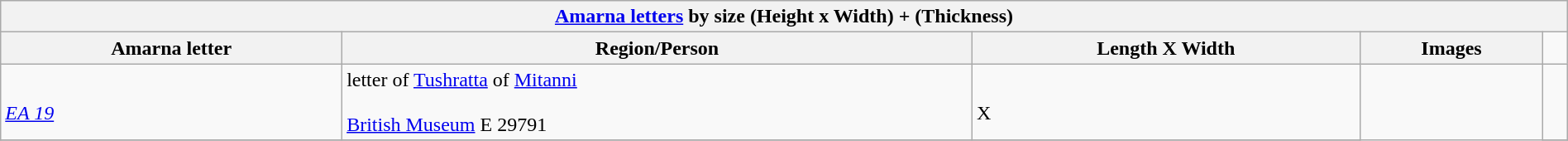<table class="wikitable" align="center" width="100%">
<tr>
<th colspan="5" align="center"><strong><a href='#'>Amarna letters</a> by size (Height x Width) + (Thickness)</strong></th>
</tr>
<tr>
<th>Amarna letter</th>
<th>Region/Person</th>
<th>Length X Width</th>
<th>Images</th>
</tr>
<tr>
<td><br><em><a href='#'>EA 19</a></em></td>
<td>letter of <a href='#'>Tushratta</a> of <a href='#'>Mitanni</a> <br><br><a href='#'>British Museum</a> E 29791</td>
<td> <br>X </td>
<td rowspan="99"><br></td>
<td></td>
</tr>
<tr>
</tr>
</table>
